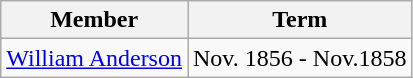<table class="wikitable">
<tr>
<th>Member</th>
<th>Term</th>
</tr>
<tr>
<td><a href='#'>William Anderson</a></td>
<td>Nov. 1856 - Nov.1858</td>
</tr>
</table>
